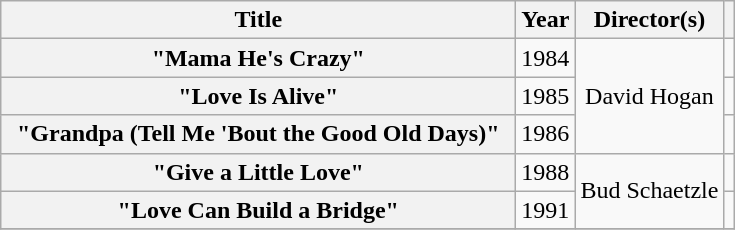<table class="wikitable plainrowheaders" style="text-align:center;" border="1">
<tr>
<th scope="col" style="width:21em;">Title</th>
<th scope="col">Year</th>
<th scope="col">Director(s)</th>
<th></th>
</tr>
<tr>
<th scope="row">"Mama He's Crazy"</th>
<td>1984</td>
<td rowspan="3">David Hogan</td>
<td></td>
</tr>
<tr>
<th scope="row">"Love Is Alive"</th>
<td>1985</td>
<td></td>
</tr>
<tr>
<th scope="row">"Grandpa (Tell Me 'Bout the Good Old Days)"</th>
<td>1986</td>
<td></td>
</tr>
<tr>
<th scope="row">"Give a Little Love"</th>
<td>1988</td>
<td rowspan="2">Bud Schaetzle</td>
<td></td>
</tr>
<tr>
<th scope="row">"Love Can Build a Bridge"</th>
<td>1991</td>
<td></td>
</tr>
<tr>
</tr>
</table>
